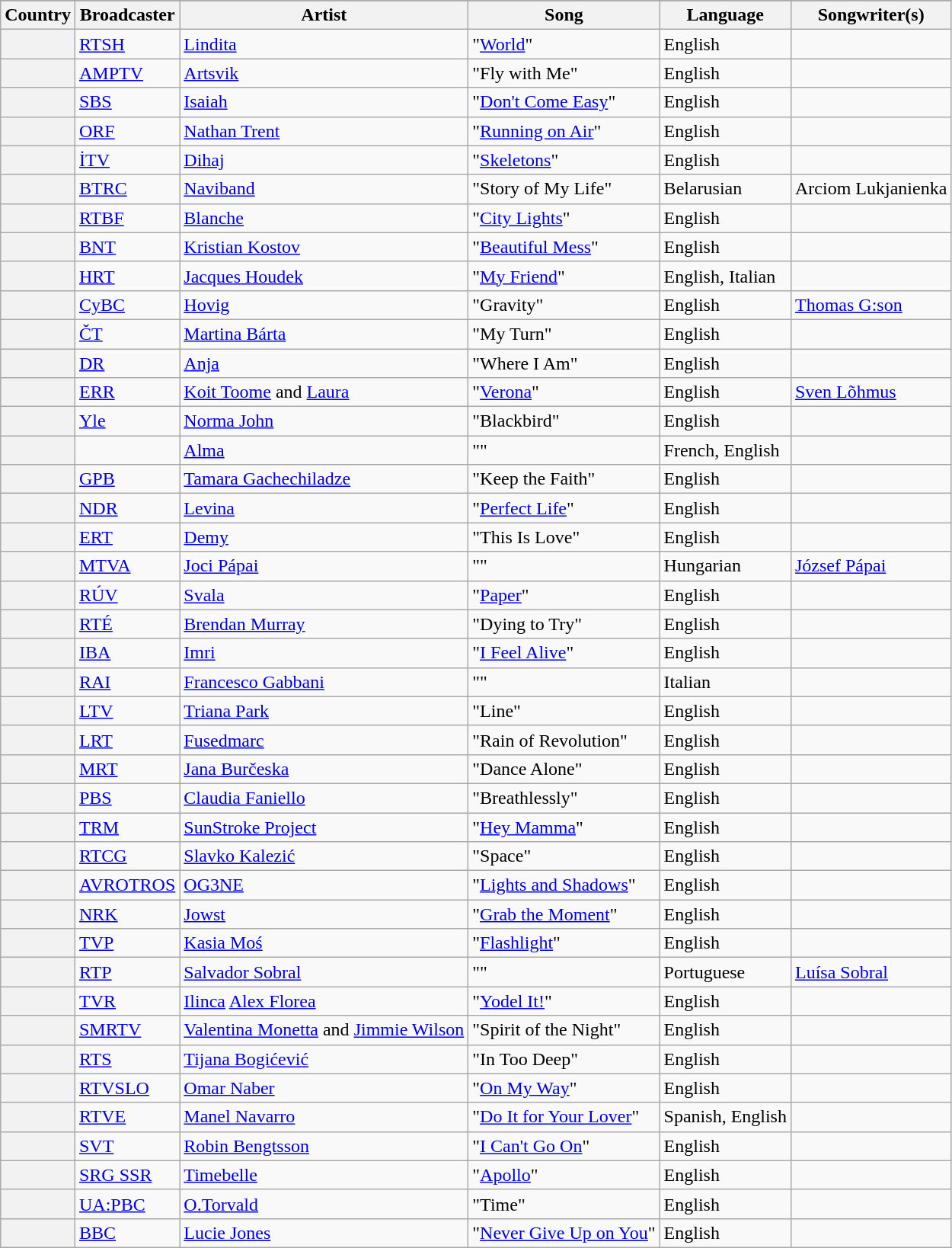<table class="wikitable plainrowheaders">
<tr>
</tr>
<tr>
<th scope="col">Country</th>
<th scope="col">Broadcaster</th>
<th scope="col">Artist</th>
<th scope="col">Song</th>
<th scope="col">Language</th>
<th scope="col">Songwriter(s)</th>
</tr>
<tr>
<th scope="row"></th>
<td><a href='#'>RTSH</a></td>
<td><a href='#'>Lindita</a></td>
<td>"<a href='#'>World</a>"</td>
<td>English</td>
<td></td>
</tr>
<tr>
<th scope="row"></th>
<td><a href='#'>AMPTV</a></td>
<td><a href='#'>Artsvik</a></td>
<td>"Fly with Me"</td>
<td>English</td>
<td></td>
</tr>
<tr>
<th scope="row"></th>
<td><a href='#'>SBS</a></td>
<td><a href='#'>Isaiah</a></td>
<td>"<a href='#'>Don't Come Easy</a>"</td>
<td>English</td>
<td></td>
</tr>
<tr>
<th scope="row"></th>
<td><a href='#'>ORF</a></td>
<td><a href='#'>Nathan Trent</a></td>
<td>"<a href='#'>Running on Air</a>"</td>
<td>English</td>
<td></td>
</tr>
<tr>
<th scope="row"></th>
<td><a href='#'>İTV</a></td>
<td><a href='#'>Dihaj</a></td>
<td>"<a href='#'>Skeletons</a>"</td>
<td>English</td>
<td></td>
</tr>
<tr>
<th scope="row"></th>
<td><a href='#'>BTRC</a></td>
<td><a href='#'>Naviband</a></td>
<td>"Story of My Life"</td>
<td>Belarusian</td>
<td>Arciom Lukjanienka</td>
</tr>
<tr>
<th scope="row"></th>
<td><a href='#'>RTBF</a></td>
<td><a href='#'>Blanche</a></td>
<td>"<a href='#'>City Lights</a>"</td>
<td>English</td>
<td></td>
</tr>
<tr>
<th scope="row"></th>
<td><a href='#'>BNT</a></td>
<td><a href='#'>Kristian Kostov</a></td>
<td>"<a href='#'>Beautiful Mess</a>"</td>
<td>English</td>
<td></td>
</tr>
<tr>
<th scope="row"></th>
<td><a href='#'>HRT</a></td>
<td><a href='#'>Jacques Houdek</a></td>
<td>"<a href='#'>My Friend</a>"</td>
<td>English, Italian</td>
<td></td>
</tr>
<tr>
<th scope="row"></th>
<td><a href='#'>CyBC</a></td>
<td><a href='#'>Hovig</a></td>
<td>"Gravity"</td>
<td>English</td>
<td><a href='#'>Thomas G:son</a></td>
</tr>
<tr>
<th scope="row"></th>
<td><a href='#'>ČT</a></td>
<td><a href='#'>Martina Bárta</a></td>
<td>"My Turn"</td>
<td>English</td>
<td></td>
</tr>
<tr>
<th scope="row"></th>
<td><a href='#'>DR</a></td>
<td><a href='#'>Anja</a></td>
<td>"Where I Am"</td>
<td>English</td>
<td></td>
</tr>
<tr>
<th scope="row"></th>
<td><a href='#'>ERR</a></td>
<td><a href='#'>Koit Toome</a> and <a href='#'>Laura</a></td>
<td>"<a href='#'>Verona</a>"</td>
<td>English</td>
<td><a href='#'>Sven Lõhmus</a></td>
</tr>
<tr>
<th scope="row"></th>
<td><a href='#'>Yle</a></td>
<td><a href='#'>Norma John</a></td>
<td>"Blackbird"</td>
<td>English</td>
<td></td>
</tr>
<tr>
<th scope="row"></th>
<td></td>
<td><a href='#'>Alma</a></td>
<td>""</td>
<td>French, English</td>
<td></td>
</tr>
<tr>
<th scope="row"></th>
<td><a href='#'>GPB</a></td>
<td><a href='#'>Tamara Gachechiladze</a></td>
<td>"Keep the Faith"</td>
<td>English</td>
<td></td>
</tr>
<tr>
<th scope="row"></th>
<td><a href='#'>NDR</a></td>
<td><a href='#'>Levina</a></td>
<td>"<a href='#'>Perfect Life</a>"</td>
<td>English</td>
<td></td>
</tr>
<tr>
<th scope="row"></th>
<td><a href='#'>ERT</a></td>
<td><a href='#'>Demy</a></td>
<td>"This Is Love"</td>
<td>English</td>
<td></td>
</tr>
<tr>
<th scope="row"></th>
<td><a href='#'>MTVA</a></td>
<td><a href='#'>Joci Pápai</a></td>
<td>""</td>
<td>Hungarian</td>
<td><a href='#'>József Pápai</a></td>
</tr>
<tr>
<th scope="row"></th>
<td><a href='#'>RÚV</a></td>
<td><a href='#'>Svala</a></td>
<td>"<a href='#'>Paper</a>"</td>
<td>English</td>
<td></td>
</tr>
<tr>
<th scope="row"></th>
<td><a href='#'>RTÉ</a></td>
<td><a href='#'>Brendan Murray</a></td>
<td>"Dying to Try"</td>
<td>English</td>
<td></td>
</tr>
<tr>
<th scope="row"></th>
<td><a href='#'>IBA</a></td>
<td><a href='#'>Imri</a></td>
<td>"<a href='#'>I Feel Alive</a>"</td>
<td>English</td>
<td></td>
</tr>
<tr>
<th scope="row"></th>
<td><a href='#'>RAI</a></td>
<td><a href='#'>Francesco Gabbani</a></td>
<td>""</td>
<td>Italian</td>
<td></td>
</tr>
<tr>
<th scope="row"></th>
<td><a href='#'>LTV</a></td>
<td><a href='#'>Triana Park</a></td>
<td>"Line"</td>
<td>English</td>
<td></td>
</tr>
<tr>
<th scope="row"></th>
<td><a href='#'>LRT</a></td>
<td><a href='#'>Fusedmarc</a></td>
<td>"Rain of Revolution"</td>
<td>English</td>
<td></td>
</tr>
<tr>
<th scope="row"></th>
<td><a href='#'>MRT</a></td>
<td><a href='#'>Jana Burčeska</a></td>
<td>"Dance Alone"</td>
<td>English</td>
<td></td>
</tr>
<tr>
<th scope="row"></th>
<td><a href='#'>PBS</a></td>
<td><a href='#'>Claudia Faniello</a></td>
<td>"Breathlessly"</td>
<td>English</td>
<td></td>
</tr>
<tr>
<th scope="row"></th>
<td><a href='#'>TRM</a></td>
<td><a href='#'>SunStroke Project</a></td>
<td>"<a href='#'>Hey Mamma</a>"</td>
<td>English</td>
<td></td>
</tr>
<tr>
<th scope="row"></th>
<td><a href='#'>RTCG</a></td>
<td><a href='#'>Slavko Kalezić</a></td>
<td>"Space"</td>
<td>English</td>
<td></td>
</tr>
<tr>
<th scope="row"></th>
<td><a href='#'>AVROTROS</a></td>
<td><a href='#'>OG3NE</a></td>
<td>"<a href='#'>Lights and Shadows</a>"</td>
<td>English</td>
<td></td>
</tr>
<tr>
<th scope="row"></th>
<td><a href='#'>NRK</a></td>
<td><a href='#'>Jowst</a></td>
<td>"<a href='#'>Grab the Moment</a>"</td>
<td>English</td>
<td></td>
</tr>
<tr>
<th scope="row"></th>
<td><a href='#'>TVP</a></td>
<td><a href='#'>Kasia Moś</a></td>
<td>"<a href='#'>Flashlight</a>"</td>
<td>English</td>
<td></td>
</tr>
<tr>
<th scope="row"></th>
<td><a href='#'>RTP</a></td>
<td><a href='#'>Salvador Sobral</a></td>
<td>""</td>
<td>Portuguese</td>
<td><a href='#'>Luísa Sobral</a></td>
</tr>
<tr>
<th scope="row"></th>
<td><a href='#'>TVR</a></td>
<td><a href='#'>Ilinca</a>  <a href='#'>Alex Florea</a></td>
<td>"<a href='#'>Yodel It!</a>"</td>
<td>English</td>
<td></td>
</tr>
<tr>
<th scope="row"></th>
<td><a href='#'>SMRTV</a></td>
<td><a href='#'>Valentina Monetta</a> and <a href='#'>Jimmie Wilson</a></td>
<td>"Spirit of the Night"</td>
<td>English</td>
<td></td>
</tr>
<tr>
<th scope="row"></th>
<td><a href='#'>RTS</a></td>
<td><a href='#'>Tijana Bogićević</a></td>
<td>"In Too Deep"</td>
<td>English</td>
<td></td>
</tr>
<tr>
<th scope="row"></th>
<td><a href='#'>RTVSLO</a></td>
<td><a href='#'>Omar Naber</a></td>
<td>"<a href='#'>On My Way</a>"</td>
<td>English</td>
<td></td>
</tr>
<tr>
<th scope="row"></th>
<td><a href='#'>RTVE</a></td>
<td><a href='#'>Manel Navarro</a></td>
<td>"<a href='#'>Do It for Your Lover</a>"</td>
<td>Spanish, English</td>
<td></td>
</tr>
<tr>
<th scope="row"></th>
<td><a href='#'>SVT</a></td>
<td><a href='#'>Robin Bengtsson</a></td>
<td>"<a href='#'>I Can't Go On</a>"</td>
<td>English</td>
<td></td>
</tr>
<tr>
<th scope="row"></th>
<td><a href='#'>SRG SSR</a></td>
<td><a href='#'>Timebelle</a></td>
<td>"<a href='#'>Apollo</a>"</td>
<td>English</td>
<td></td>
</tr>
<tr>
<th scope="row"></th>
<td><a href='#'>UA:PBC</a></td>
<td><a href='#'>O.Torvald</a></td>
<td>"Time"</td>
<td>English</td>
<td></td>
</tr>
<tr>
<th scope="row"></th>
<td><a href='#'>BBC</a></td>
<td><a href='#'>Lucie Jones</a></td>
<td>"<a href='#'>Never Give Up on You</a>"</td>
<td>English</td>
<td></td>
</tr>
</table>
